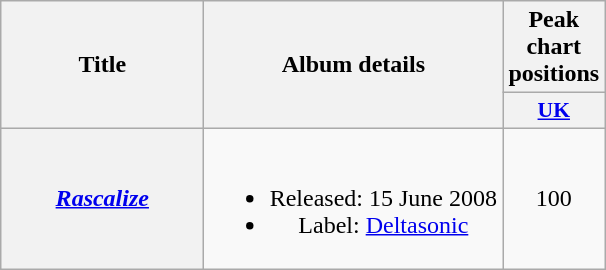<table class="wikitable plainrowheaders" style="text-align:center;">
<tr>
<th scope="col" rowspan="2" style="width:8em;">Title</th>
<th scope="col" rowspan="2" style="width:12em;">Album details</th>
<th scope="col">Peak chart positions</th>
</tr>
<tr>
<th scope="col" style="width:3em;font-size:90%;"><a href='#'>UK</a><br></th>
</tr>
<tr>
<th scope="row"><em><a href='#'>Rascalize</a></em></th>
<td><br><ul><li>Released: 15 June 2008</li><li>Label: <a href='#'>Deltasonic</a></li></ul></td>
<td>100</td>
</tr>
</table>
